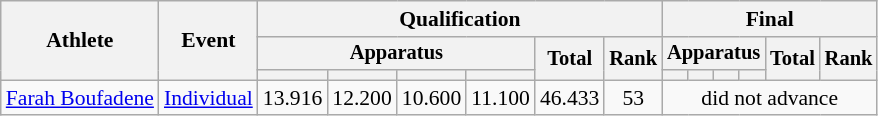<table class="wikitable" style="font-size:90%">
<tr>
<th rowspan=3>Athlete</th>
<th rowspan=3>Event</th>
<th colspan=6>Qualification</th>
<th colspan=6>Final</th>
</tr>
<tr style="font-size:95%">
<th colspan=4>Apparatus</th>
<th rowspan=2>Total</th>
<th rowspan=2>Rank</th>
<th colspan=4>Apparatus</th>
<th rowspan=2>Total</th>
<th rowspan=2>Rank</th>
</tr>
<tr style="font-size:95%">
<th></th>
<th></th>
<th></th>
<th></th>
<th></th>
<th></th>
<th></th>
<th></th>
</tr>
<tr align=center>
<td align=left><a href='#'>Farah Boufadene</a></td>
<td align=left><a href='#'>Individual</a></td>
<td>13.916</td>
<td>12.200</td>
<td>10.600</td>
<td>11.100</td>
<td>46.433</td>
<td>53</td>
<td colspan=6>did not advance</td>
</tr>
</table>
